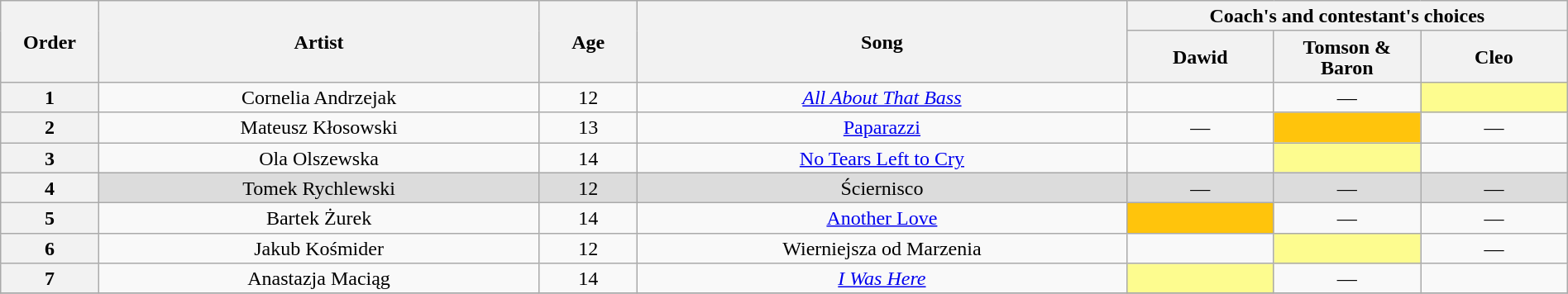<table class="wikitable" style="text-align:center; line-height:17px; width:100%;">
<tr>
<th scope="col" rowspan="2" style="width:04%;">Order</th>
<th scope="col" rowspan="2" style="width:18%;">Artist</th>
<th scope="col" rowspan="2" style="width:04%;">Age</th>
<th scope="col" rowspan="2" style="width:20%;">Song</th>
<th colspan="3">Coach's and contestant's choices</th>
</tr>
<tr>
<th style="width:06%;">Dawid</th>
<th style="width:06%;">Tomson & Baron</th>
<th style="width:06%;">Cleo</th>
</tr>
<tr>
<th>1</th>
<td>Cornelia Andrzejak</td>
<td>12</td>
<td><em><a href='#'>All About That Bass</a></em></td>
<td><strong><em></td>
<td>—</td>
<td style="background:#fdfc8f;"></strong><strong></td>
</tr>
<tr>
<th>2</th>
<td>Mateusz Kłosowski</td>
<td>13</td>
<td><a href='#'></em>Paparazzi<em></a></td>
<td>—</td>
<td style="background-color:#FFC40C;"></strong><strong></td>
<td>—</td>
</tr>
<tr>
<th>3</th>
<td>Ola Olszewska</td>
<td>14</td>
<td></em><a href='#'>No Tears Left to Cry</a><em></td>
<td></strong></em></td>
<td style="background:#fdfc8f;"><strong></strong></td>
<td><strong><em></td>
</tr>
<tr style="background:#DCDCDC;">
<th>4</th>
<td>Tomek Rychlewski</td>
<td>12</td>
<td></em>Ściernisco<em></td>
<td>—</td>
<td>—</td>
<td>—</td>
</tr>
<tr>
<th>5</th>
<td>Bartek Żurek</td>
<td>14</td>
<td><a href='#'></em>Another Love<em></a></td>
<td style="background-color:#FFC40C;"></strong><strong></td>
<td>—</td>
<td>—</td>
</tr>
<tr>
<th>6</th>
<td>Jakub Kośmider</td>
<td>12</td>
<td></em>Wierniejsza od Marzenia<em></td>
<td></strong></em></td>
<td style="background:#fdfc8f;"><strong></strong></td>
<td>—</td>
</tr>
<tr>
<th>7</th>
<td>Anastazja Maciąg</td>
<td>14</td>
<td><a href='#'><em>I Was Here</em></a></td>
<td style="background:#fdfc8f;"><strong></strong></td>
<td>—</td>
<td><strong><em></td>
</tr>
<tr>
</tr>
</table>
